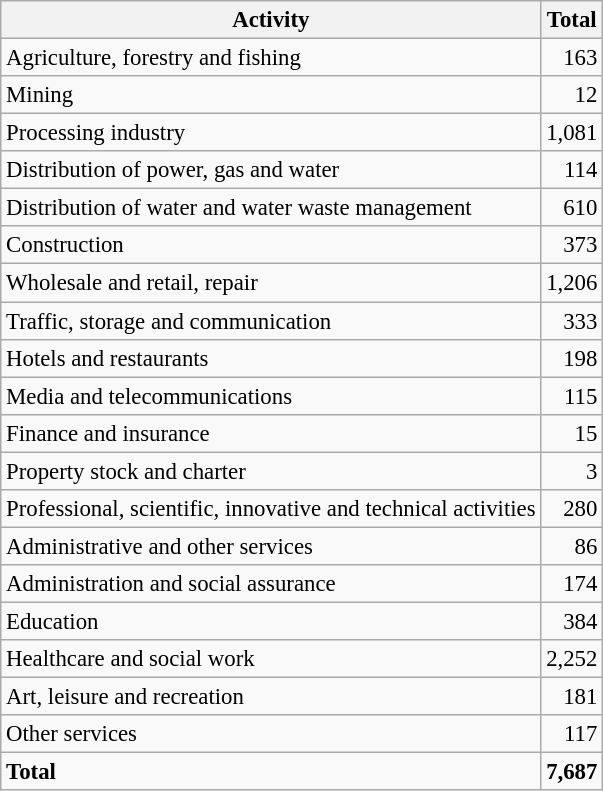<table class="wikitable sortable" style="font-size:95%;">
<tr>
<th>Activity</th>
<th>Total</th>
</tr>
<tr>
<td>Agriculture, forestry and fishing</td>
<td align="right">163</td>
</tr>
<tr>
<td>Mining</td>
<td align="right">12</td>
</tr>
<tr>
<td>Processing industry</td>
<td align="right">1,081</td>
</tr>
<tr>
<td>Distribution of power, gas and water</td>
<td align="right">114</td>
</tr>
<tr>
<td>Distribution of water and water waste management</td>
<td align="right">610</td>
</tr>
<tr>
<td>Construction</td>
<td align="right">373</td>
</tr>
<tr>
<td>Wholesale and retail, repair</td>
<td align="right">1,206</td>
</tr>
<tr>
<td>Traffic, storage and communication</td>
<td align="right">333</td>
</tr>
<tr>
<td>Hotels and restaurants</td>
<td align="right">198</td>
</tr>
<tr>
<td>Media and telecommunications</td>
<td align="right">115</td>
</tr>
<tr>
<td>Finance and insurance</td>
<td align="right">15</td>
</tr>
<tr>
<td>Property stock and charter</td>
<td align="right">3</td>
</tr>
<tr>
<td>Professional, scientific, innovative and technical activities</td>
<td align="right">280</td>
</tr>
<tr>
<td>Administrative and other services</td>
<td align="right">86</td>
</tr>
<tr>
<td>Administration and social assurance</td>
<td align="right">174</td>
</tr>
<tr>
<td>Education</td>
<td align="right">384</td>
</tr>
<tr>
<td>Healthcare and social work</td>
<td align="right">2,252</td>
</tr>
<tr>
<td>Art, leisure and recreation</td>
<td align="right">181</td>
</tr>
<tr>
<td>Other services</td>
<td align="right">117</td>
</tr>
<tr class="sortbottom">
<td><strong>Total</strong></td>
<td align="right"><strong>7,687</strong></td>
</tr>
</table>
